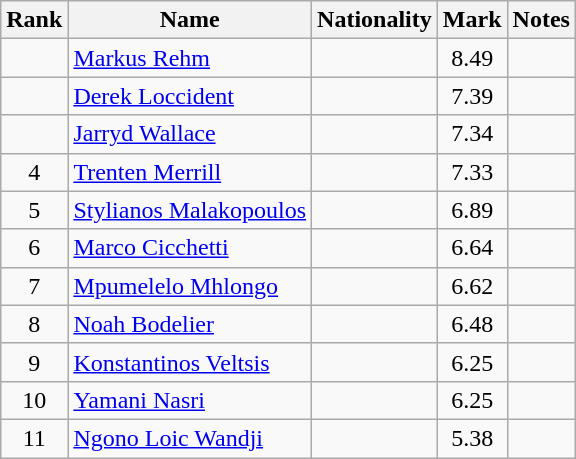<table class='wikitable sortable'  style='text-align:center'>
<tr>
<th>Rank</th>
<th>Name</th>
<th>Nationality</th>
<th>Mark</th>
<th>Notes</th>
</tr>
<tr>
<td></td>
<td align=left><a href='#'>Markus Rehm</a></td>
<td align=left></td>
<td>8.49</td>
<td></td>
</tr>
<tr>
<td></td>
<td align=left><a href='#'>Derek  Loccident</a></td>
<td align=left></td>
<td>7.39</td>
<td></td>
</tr>
<tr>
<td></td>
<td align=left><a href='#'>Jarryd  Wallace</a></td>
<td align=left></td>
<td>7.34</td>
<td></td>
</tr>
<tr>
<td>4</td>
<td align=left><a href='#'>Trenten Merrill</a></td>
<td align=left></td>
<td>7.33</td>
<td></td>
</tr>
<tr>
<td>5</td>
<td align=left><a href='#'>Stylianos  Malakopoulos</a></td>
<td align=left></td>
<td>6.89</td>
<td></td>
</tr>
<tr>
<td>6</td>
<td align=left><a href='#'>Marco Cicchetti</a></td>
<td align=left></td>
<td>6.64</td>
<td></td>
</tr>
<tr>
<td>7</td>
<td align=left><a href='#'>Mpumelelo Mhlongo</a></td>
<td align=left></td>
<td>6.62</td>
<td></td>
</tr>
<tr>
<td>8</td>
<td align=left><a href='#'>Noah Bodelier</a></td>
<td align=left></td>
<td>6.48</td>
<td></td>
</tr>
<tr>
<td>9</td>
<td align=left><a href='#'>Konstantinos Veltsis</a></td>
<td align=left></td>
<td>6.25</td>
<td></td>
</tr>
<tr>
<td>10</td>
<td align=left><a href='#'>Yamani Nasri</a></td>
<td align=left></td>
<td>6.25</td>
<td></td>
</tr>
<tr>
<td>11</td>
<td align=left><a href='#'>Ngono Loic Wandji</a></td>
<td align=left></td>
<td>5.38</td>
<td></td>
</tr>
</table>
